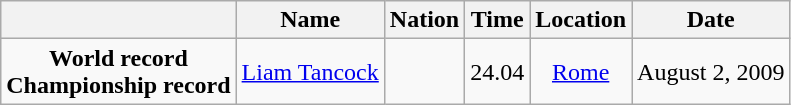<table class=wikitable style=text-align:center>
<tr>
<th></th>
<th>Name</th>
<th>Nation</th>
<th>Time</th>
<th>Location</th>
<th>Date</th>
</tr>
<tr>
<td><strong>World record</strong> <br> <strong>Championship record</strong></td>
<td><a href='#'>Liam Tancock</a></td>
<td></td>
<td align=left>24.04</td>
<td><a href='#'>Rome</a></td>
<td>August 2, 2009</td>
</tr>
</table>
